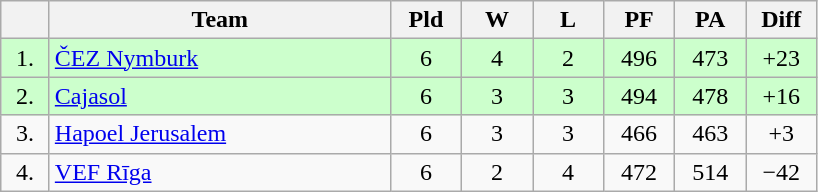<table class="wikitable" style="text-align:center">
<tr>
<th width=25></th>
<th width=220>Team</th>
<th width=40>Pld</th>
<th width=40>W</th>
<th width=40>L</th>
<th width=40>PF</th>
<th width=40>PA</th>
<th width=40>Diff</th>
</tr>
<tr style="background:#ccffcc;">
<td>1.</td>
<td align=left> <a href='#'>ČEZ Nymburk</a></td>
<td>6</td>
<td>4</td>
<td>2</td>
<td>496</td>
<td>473</td>
<td>+23</td>
</tr>
<tr style="background:#ccffcc;">
<td>2.</td>
<td align=left> <a href='#'>Cajasol</a></td>
<td>6</td>
<td>3</td>
<td>3</td>
<td>494</td>
<td>478</td>
<td>+16</td>
</tr>
<tr style="background:;">
<td>3.</td>
<td align=left> <a href='#'>Hapoel Jerusalem</a></td>
<td>6</td>
<td>3</td>
<td>3</td>
<td>466</td>
<td>463</td>
<td>+3</td>
</tr>
<tr style="background:;">
<td>4.</td>
<td align=left> <a href='#'>VEF Rīga</a></td>
<td>6</td>
<td>2</td>
<td>4</td>
<td>472</td>
<td>514</td>
<td>−42</td>
</tr>
</table>
